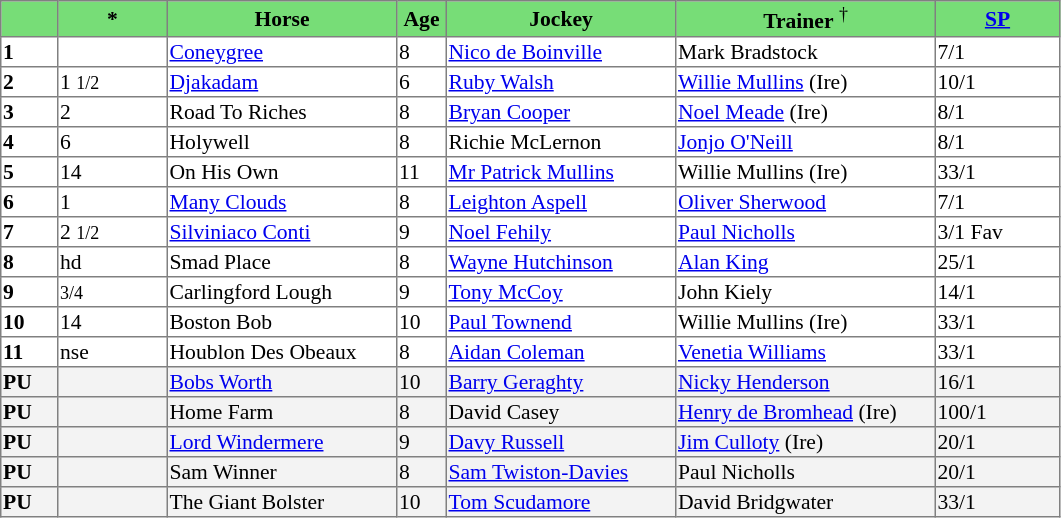<table border="1" style="border-collapse: collapse; font-size:90%">
<tr bgcolor="#77dd77" align="center">
<td width="35px"></td>
<td width="70px"><strong>*</strong></td>
<td width="150px"><strong>Horse</strong></td>
<td width="30px"><strong>Age</strong></td>
<td width="150px"><strong>Jockey</strong></td>
<td width="170px"><strong>Trainer</strong> <sup>†</sup></td>
<td width="80px"><strong><a href='#'>SP</a></strong></td>
</tr>
<tr>
<td><strong>1</strong></td>
<td></td>
<td><a href='#'>Coneygree</a></td>
<td>8</td>
<td><a href='#'>Nico de Boinville</a></td>
<td>Mark Bradstock</td>
<td>7/1</td>
</tr>
<tr>
<td><strong>2</strong></td>
<td>1 <small>1/2</small></td>
<td><a href='#'>Djakadam</a></td>
<td>6</td>
<td><a href='#'>Ruby Walsh</a></td>
<td><a href='#'>Willie Mullins</a> (Ire)</td>
<td>10/1</td>
</tr>
<tr>
<td><strong>3</strong></td>
<td>2</td>
<td>Road To Riches</td>
<td>8</td>
<td><a href='#'>Bryan Cooper</a></td>
<td><a href='#'>Noel Meade</a> (Ire)</td>
<td>8/1</td>
</tr>
<tr>
<td><strong>4</strong></td>
<td>6</td>
<td>Holywell</td>
<td>8</td>
<td>Richie McLernon</td>
<td><a href='#'>Jonjo O'Neill</a></td>
<td>8/1</td>
</tr>
<tr>
<td><strong>5</strong></td>
<td>14</td>
<td>On His Own</td>
<td>11</td>
<td><a href='#'>Mr Patrick Mullins</a></td>
<td>Willie Mullins (Ire)</td>
<td>33/1</td>
</tr>
<tr>
<td><strong>6</strong></td>
<td>1</td>
<td><a href='#'>Many Clouds</a></td>
<td>8</td>
<td><a href='#'>Leighton Aspell</a></td>
<td><a href='#'>Oliver Sherwood</a></td>
<td>7/1</td>
</tr>
<tr>
<td><strong>7</strong></td>
<td>2 <small>1/2</small></td>
<td><a href='#'>Silviniaco Conti</a></td>
<td>9</td>
<td><a href='#'>Noel Fehily</a></td>
<td><a href='#'>Paul Nicholls</a></td>
<td>3/1 Fav</td>
</tr>
<tr>
<td><strong>8</strong></td>
<td>hd</td>
<td>Smad Place</td>
<td>8</td>
<td><a href='#'>Wayne Hutchinson</a></td>
<td><a href='#'>Alan King</a></td>
<td>25/1</td>
</tr>
<tr>
<td><strong>9</strong></td>
<td><small>3/4</small></td>
<td>Carlingford Lough</td>
<td>9</td>
<td><a href='#'>Tony McCoy</a></td>
<td>John Kiely</td>
<td>14/1</td>
</tr>
<tr>
<td><strong>10</strong></td>
<td>14</td>
<td>Boston Bob</td>
<td>10</td>
<td><a href='#'>Paul Townend</a></td>
<td>Willie Mullins (Ire)</td>
<td>33/1</td>
</tr>
<tr>
<td><strong>11</strong></td>
<td>nse</td>
<td>Houblon Des Obeaux</td>
<td>8</td>
<td><a href='#'>Aidan Coleman</a></td>
<td><a href='#'>Venetia Williams</a></td>
<td>33/1</td>
</tr>
<tr bgcolor="#f3f3f3">
<td><strong>PU</strong></td>
<td></td>
<td><a href='#'>Bobs Worth</a></td>
<td>10</td>
<td><a href='#'>Barry Geraghty</a></td>
<td><a href='#'>Nicky Henderson</a></td>
<td>16/1</td>
</tr>
<tr bgcolor="#f3f3f3">
<td><strong>PU</strong></td>
<td></td>
<td>Home Farm</td>
<td>8</td>
<td>David Casey</td>
<td><a href='#'>Henry de Bromhead</a> (Ire)</td>
<td>100/1</td>
</tr>
<tr bgcolor="#f3f3f3">
<td><strong>PU</strong></td>
<td></td>
<td><a href='#'>Lord Windermere</a></td>
<td>9</td>
<td><a href='#'>Davy Russell</a></td>
<td><a href='#'>Jim Culloty</a> (Ire)</td>
<td>20/1</td>
</tr>
<tr bgcolor="#f3f3f3">
<td><strong>PU</strong></td>
<td></td>
<td>Sam Winner</td>
<td>8</td>
<td><a href='#'>Sam Twiston-Davies</a></td>
<td>Paul Nicholls</td>
<td>20/1</td>
</tr>
<tr bgcolor="#f3f3f3">
<td><strong>PU</strong></td>
<td></td>
<td>The Giant Bolster</td>
<td>10</td>
<td><a href='#'>Tom Scudamore</a></td>
<td>David Bridgwater</td>
<td>33/1</td>
</tr>
</table>
